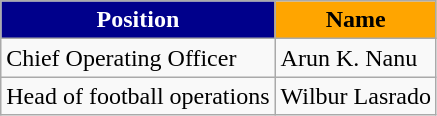<table class="wikitable">
<tr>
<th style="background:	#00008B; color:white; text-align:center;">Position</th>
<th style="background:#FFA500; color:black; text-align:center;">Name</th>
</tr>
<tr>
<td>Chief Operating Officer</td>
<td> Arun K. Nanu</td>
</tr>
<tr>
<td>Head of football operations</td>
<td> Wilbur Lasrado</td>
</tr>
</table>
